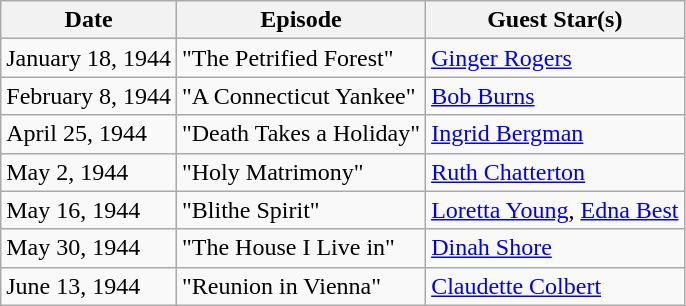<table class="wikitable">
<tr>
<th>Date</th>
<th>Episode</th>
<th>Guest Star(s)</th>
</tr>
<tr>
<td>January 18, 1944</td>
<td>"The Petrified Forest"</td>
<td><a href='#'>Ginger Rogers</a></td>
</tr>
<tr>
<td>February 8, 1944</td>
<td>"A Connecticut Yankee"</td>
<td><a href='#'>Bob Burns</a></td>
</tr>
<tr>
<td>April 25, 1944</td>
<td>"Death Takes a Holiday"</td>
<td><a href='#'>Ingrid Bergman</a></td>
</tr>
<tr>
<td>May 2, 1944</td>
<td>"Holy Matrimony"</td>
<td><a href='#'>Ruth Chatterton</a></td>
</tr>
<tr>
<td>May 16, 1944</td>
<td>"Blithe Spirit"</td>
<td><a href='#'>Loretta Young</a>, <a href='#'>Edna Best</a></td>
</tr>
<tr>
<td>May 30, 1944</td>
<td>"The House I Live in"</td>
<td><a href='#'>Dinah Shore</a></td>
</tr>
<tr>
<td>June 13, 1944</td>
<td>"Reunion in Vienna"</td>
<td><a href='#'>Claudette Colbert</a></td>
</tr>
</table>
